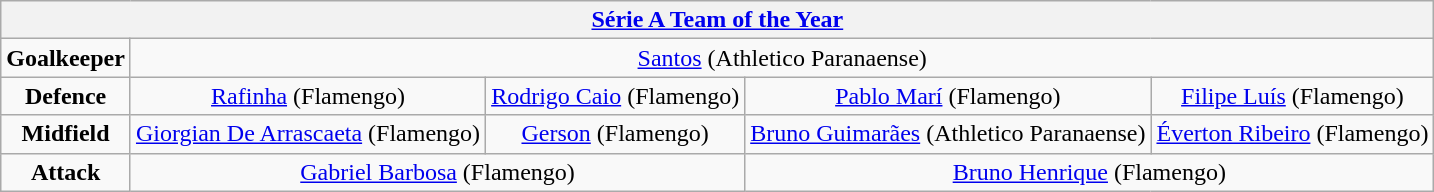<table class="wikitable" style="text-align:center">
<tr>
<th colspan="8"><a href='#'>Série A Team of the Year</a></th>
</tr>
<tr>
<td><strong>Goalkeeper</strong></td>
<td colspan="7"> <a href='#'>Santos</a> (Athletico Paranaense)</td>
</tr>
<tr>
<td><strong>Defence</strong></td>
<td> <a href='#'>Rafinha</a> (Flamengo)</td>
<td> <a href='#'>Rodrigo Caio</a> (Flamengo)</td>
<td> <a href='#'>Pablo Marí</a> (Flamengo)</td>
<td> <a href='#'>Filipe Luís</a> (Flamengo)</td>
</tr>
<tr>
<td><strong>Midfield</strong></td>
<td> <a href='#'>Giorgian De Arrascaeta</a> (Flamengo)</td>
<td> <a href='#'>Gerson</a> (Flamengo)</td>
<td> <a href='#'>Bruno Guimarães</a> (Athletico Paranaense)</td>
<td> <a href='#'>Éverton Ribeiro</a> (Flamengo)</td>
</tr>
<tr>
<td><strong>Attack</strong></td>
<td colspan="2"> <a href='#'>Gabriel Barbosa</a> (Flamengo)</td>
<td colspan="2"> <a href='#'>Bruno Henrique</a> (Flamengo)</td>
</tr>
</table>
